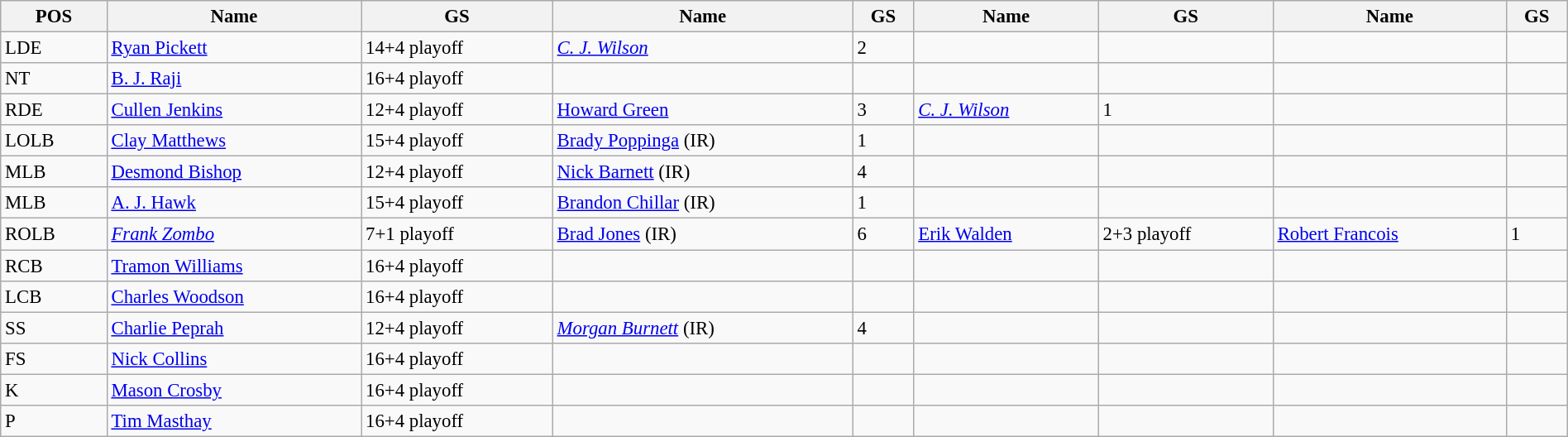<table class="wikitable" style="width:100%; text-align:center; font-size:95%; text-align:left;">
<tr>
<th><strong>POS</strong></th>
<th><strong>Name</strong></th>
<th><strong>GS</strong></th>
<th><strong>Name</strong></th>
<th><strong>GS</strong></th>
<th><strong>Name</strong></th>
<th><strong>GS</strong></th>
<th><strong>Name</strong></th>
<th><strong>GS</strong></th>
</tr>
<tr>
<td>LDE</td>
<td><a href='#'>Ryan Pickett</a></td>
<td>14+4 playoff</td>
<td><em><a href='#'>C. J. Wilson</a></em></td>
<td>2</td>
<td></td>
<td></td>
<td></td>
<td></td>
</tr>
<tr>
<td>NT</td>
<td><a href='#'>B. J. Raji</a></td>
<td>16+4 playoff</td>
<td></td>
<td></td>
<td></td>
<td></td>
<td></td>
<td></td>
</tr>
<tr>
<td>RDE</td>
<td><a href='#'>Cullen Jenkins</a></td>
<td>12+4 playoff</td>
<td><a href='#'>Howard Green</a></td>
<td>3</td>
<td><em><a href='#'>C. J. Wilson</a></em></td>
<td>1</td>
<td></td>
<td></td>
</tr>
<tr>
<td>LOLB</td>
<td><a href='#'>Clay Matthews</a></td>
<td>15+4 playoff</td>
<td><a href='#'>Brady Poppinga</a>  (IR)</td>
<td>1</td>
<td></td>
<td></td>
<td></td>
<td></td>
</tr>
<tr>
<td>MLB</td>
<td><a href='#'>Desmond Bishop</a></td>
<td>12+4 playoff</td>
<td><a href='#'>Nick Barnett</a>  (IR)</td>
<td>4</td>
<td></td>
<td></td>
<td></td>
<td></td>
</tr>
<tr>
<td>MLB</td>
<td><a href='#'>A. J. Hawk</a></td>
<td>15+4 playoff</td>
<td><a href='#'>Brandon Chillar</a>  (IR)</td>
<td>1</td>
<td></td>
<td></td>
<td></td>
<td></td>
</tr>
<tr>
<td>ROLB</td>
<td><em><a href='#'>Frank Zombo</a></em></td>
<td>7+1 playoff</td>
<td><a href='#'>Brad Jones</a>  (IR)</td>
<td>6</td>
<td><a href='#'>Erik Walden</a></td>
<td>2+3 playoff</td>
<td><a href='#'>Robert Francois</a></td>
<td>1</td>
</tr>
<tr>
<td>RCB</td>
<td><a href='#'>Tramon Williams</a></td>
<td>16+4 playoff</td>
<td></td>
<td></td>
<td></td>
<td></td>
<td></td>
<td></td>
</tr>
<tr>
<td>LCB</td>
<td><a href='#'>Charles Woodson</a></td>
<td>16+4 playoff</td>
<td></td>
<td></td>
<td></td>
<td></td>
<td></td>
<td></td>
</tr>
<tr>
<td>SS</td>
<td><a href='#'>Charlie Peprah</a></td>
<td>12+4 playoff</td>
<td><em><a href='#'>Morgan Burnett</a></em>  (IR)</td>
<td>4</td>
<td></td>
<td></td>
<td></td>
<td></td>
</tr>
<tr>
<td>FS</td>
<td><a href='#'>Nick Collins</a></td>
<td>16+4 playoff</td>
<td></td>
<td></td>
<td></td>
<td></td>
<td></td>
<td></td>
</tr>
<tr>
<td>K</td>
<td><a href='#'>Mason Crosby</a></td>
<td>16+4 playoff</td>
<td></td>
<td></td>
<td></td>
<td></td>
<td></td>
<td></td>
</tr>
<tr>
<td>P</td>
<td><a href='#'>Tim Masthay</a></td>
<td>16+4 playoff</td>
<td></td>
<td></td>
<td></td>
<td></td>
<td></td>
<td></td>
</tr>
</table>
